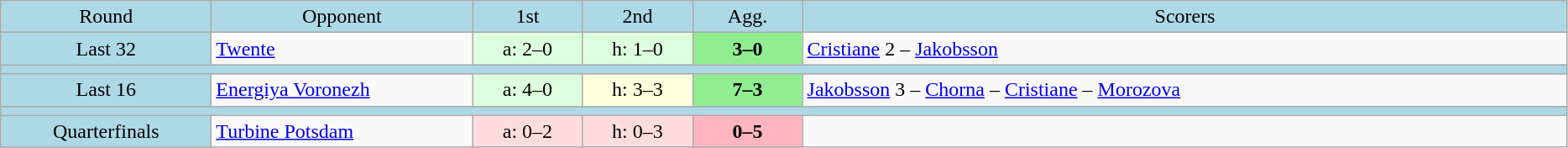<table class="wikitable" style="text-align:center">
<tr bgcolor=lightblue>
<td width=160px>Round</td>
<td width=200px>Opponent</td>
<td width=80px>1st</td>
<td width=80px>2nd</td>
<td width=80px>Agg.</td>
<td width=600px>Scorers</td>
</tr>
<tr>
<td bgcolor=lightblue>Last 32</td>
<td align=left> <a href='#'>Twente</a></td>
<td bgcolor="#ddffdd">a: 2–0</td>
<td bgcolor="#ddffdd">h: 1–0</td>
<td bgcolor=lightgreen><strong>3–0</strong></td>
<td align=left><a href='#'>Cristiane</a> 2 – <a href='#'>Jakobsson</a></td>
</tr>
<tr bgcolor=lightblue>
<td colspan=6></td>
</tr>
<tr>
<td bgcolor=lightblue>Last 16</td>
<td align=left> <a href='#'>Energiya Voronezh</a></td>
<td bgcolor="#ddffdd">a: 4–0</td>
<td bgcolor="#ffffdd">h: 3–3</td>
<td bgcolor=lightgreen><strong>7–3</strong></td>
<td align=left><a href='#'>Jakobsson</a> 3 – <a href='#'>Chorna</a> – <a href='#'>Cristiane</a> – <a href='#'>Morozova</a></td>
</tr>
<tr bgcolor=lightblue>
<td colspan=6></td>
</tr>
<tr>
<td bgcolor=lightblue>Quarterfinals</td>
<td align=left> <a href='#'>Turbine Potsdam</a></td>
<td bgcolor="#ffdddd">a: 0–2</td>
<td bgcolor="#ffdddd">h: 0–3</td>
<td bgcolor=lightpink><strong>0–5</strong></td>
</tr>
</table>
